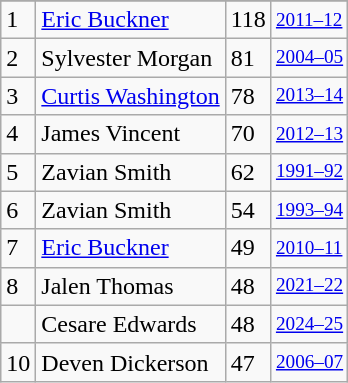<table class="wikitable">
<tr>
</tr>
<tr>
<td>1</td>
<td><a href='#'>Eric Buckner</a></td>
<td>118</td>
<td style="font-size:80%;"><a href='#'>2011–12</a></td>
</tr>
<tr>
<td>2</td>
<td>Sylvester Morgan</td>
<td>81</td>
<td style="font-size:80%;"><a href='#'>2004–05</a></td>
</tr>
<tr>
<td>3</td>
<td><a href='#'>Curtis Washington</a></td>
<td>78</td>
<td style="font-size:80%;"><a href='#'>2013–14</a></td>
</tr>
<tr>
<td>4</td>
<td>James Vincent</td>
<td>70</td>
<td style="font-size:80%;"><a href='#'>2012–13</a></td>
</tr>
<tr>
<td>5</td>
<td>Zavian Smith</td>
<td>62</td>
<td style="font-size:80%;"><a href='#'>1991–92</a></td>
</tr>
<tr>
<td>6</td>
<td>Zavian Smith</td>
<td>54</td>
<td style="font-size:80%;"><a href='#'>1993–94</a></td>
</tr>
<tr>
<td>7</td>
<td><a href='#'>Eric Buckner</a></td>
<td>49</td>
<td style="font-size:80%;"><a href='#'>2010–11</a></td>
</tr>
<tr>
<td>8</td>
<td>Jalen Thomas</td>
<td>48</td>
<td style="font-size:80%;"><a href='#'>2021–22</a></td>
</tr>
<tr>
<td></td>
<td>Cesare Edwards</td>
<td>48</td>
<td style="font-size:80%;"><a href='#'>2024–25</a></td>
</tr>
<tr>
<td>10</td>
<td>Deven Dickerson</td>
<td>47</td>
<td style="font-size:80%;"><a href='#'>2006–07</a></td>
</tr>
</table>
